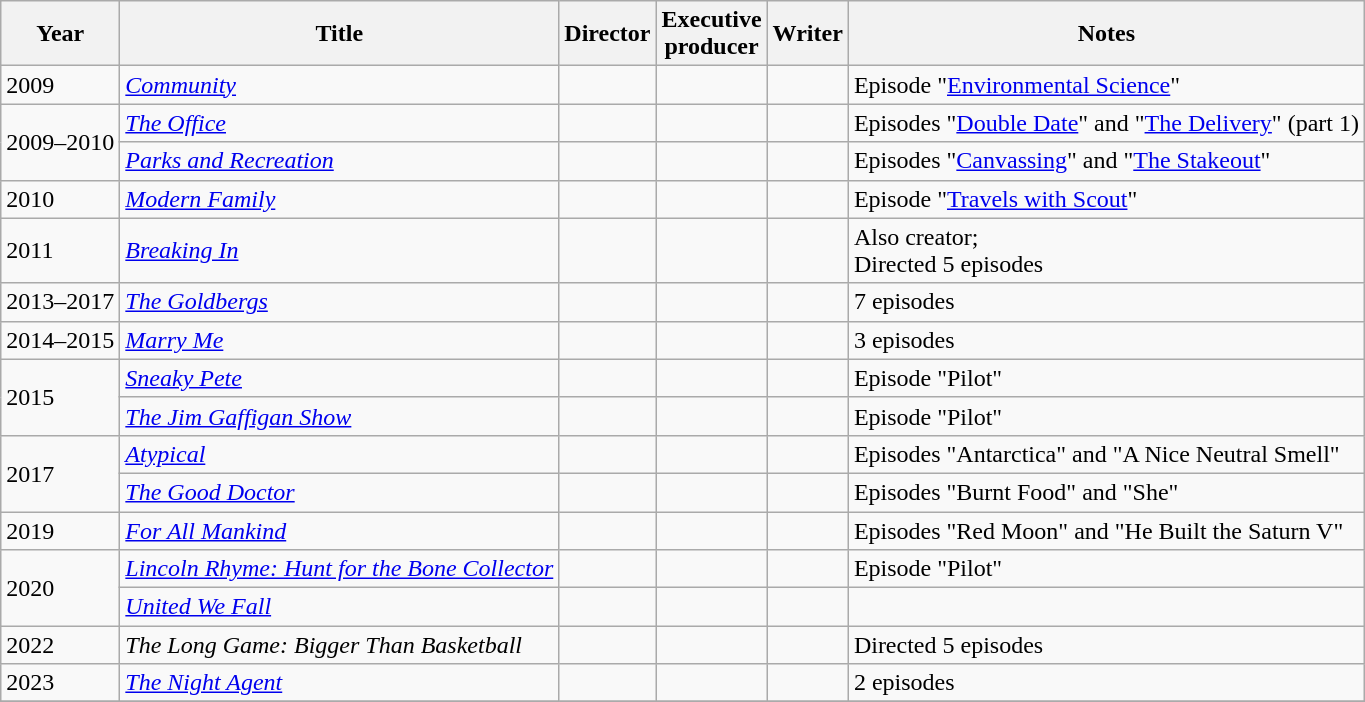<table class="wikitable">
<tr>
<th>Year</th>
<th>Title</th>
<th>Director</th>
<th>Executive <br>producer</th>
<th>Writer</th>
<th>Notes</th>
</tr>
<tr>
<td>2009</td>
<td><em><a href='#'>Community</a></em></td>
<td></td>
<td></td>
<td></td>
<td>Episode "<a href='#'>Environmental Science</a>"</td>
</tr>
<tr>
<td rowspan=2>2009–2010</td>
<td><em><a href='#'>The Office</a></em></td>
<td></td>
<td></td>
<td></td>
<td>Episodes "<a href='#'>Double Date</a>" and "<a href='#'>The Delivery</a>" (part 1)</td>
</tr>
<tr>
<td><em><a href='#'>Parks and Recreation</a></em></td>
<td></td>
<td></td>
<td></td>
<td>Episodes "<a href='#'>Canvassing</a>" and "<a href='#'>The Stakeout</a>"</td>
</tr>
<tr>
<td>2010</td>
<td><em><a href='#'>Modern Family</a></em></td>
<td></td>
<td></td>
<td></td>
<td>Episode "<a href='#'>Travels with Scout</a>"</td>
</tr>
<tr>
<td>2011</td>
<td><em><a href='#'>Breaking In</a></em></td>
<td></td>
<td></td>
<td></td>
<td>Also creator;<br>Directed 5 episodes</td>
</tr>
<tr>
<td>2013–2017</td>
<td><em><a href='#'>The Goldbergs</a></em></td>
<td></td>
<td></td>
<td></td>
<td>7 episodes</td>
</tr>
<tr>
<td>2014–2015</td>
<td><em><a href='#'>Marry Me</a></em></td>
<td></td>
<td></td>
<td></td>
<td>3 episodes</td>
</tr>
<tr>
<td rowspan=2>2015</td>
<td><em><a href='#'>Sneaky Pete</a></em></td>
<td></td>
<td></td>
<td></td>
<td>Episode "Pilot"</td>
</tr>
<tr>
<td><em><a href='#'>The Jim Gaffigan Show</a></em></td>
<td></td>
<td></td>
<td></td>
<td>Episode "Pilot"</td>
</tr>
<tr>
<td rowspan=2>2017</td>
<td><em><a href='#'>Atypical</a></em></td>
<td></td>
<td></td>
<td></td>
<td>Episodes "Antarctica" and "A Nice Neutral Smell"</td>
</tr>
<tr>
<td><em><a href='#'>The Good Doctor</a></em></td>
<td></td>
<td></td>
<td></td>
<td>Episodes "Burnt Food" and "She"</td>
</tr>
<tr>
<td>2019</td>
<td><em><a href='#'>For All Mankind</a></em></td>
<td></td>
<td></td>
<td></td>
<td>Episodes "Red Moon" and "He Built the Saturn V"</td>
</tr>
<tr>
<td rowspan=2>2020</td>
<td><em><a href='#'>Lincoln Rhyme: Hunt for the Bone Collector</a></em></td>
<td></td>
<td></td>
<td></td>
<td>Episode "Pilot"</td>
</tr>
<tr>
<td><em><a href='#'>United We Fall</a></em></td>
<td></td>
<td></td>
<td></td>
<td></td>
</tr>
<tr>
<td>2022</td>
<td><em>The Long Game: Bigger Than Basketball</em></td>
<td></td>
<td></td>
<td></td>
<td>Directed 5 episodes</td>
</tr>
<tr>
<td>2023</td>
<td><em><a href='#'>The Night Agent</a></em></td>
<td></td>
<td></td>
<td></td>
<td>2 episodes</td>
</tr>
<tr>
</tr>
</table>
